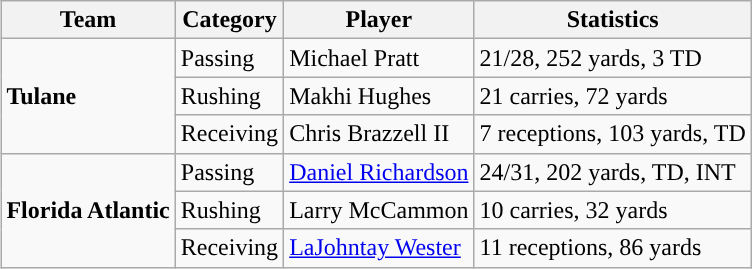<table class="wikitable" style="float: right;">
<tr>
<th>Team</th>
<th>Category</th>
<th>Player</th>
<th>Statistics</th>
</tr>
<tr>
<td rowspan=3><strong>Tulane</strong></td>
<td>Passing</td>
<td>Michael Pratt</td>
<td>21/28, 252 yards, 3 TD</td>
</tr>
<tr>
<td>Rushing</td>
<td>Makhi Hughes</td>
<td>21 carries, 72 yards</td>
</tr>
<tr>
<td>Receiving</td>
<td>Chris Brazzell II</td>
<td>7 receptions, 103 yards, TD</td>
</tr>
<tr>
<td rowspan=3><strong>Florida Atlantic</strong></td>
<td>Passing</td>
<td><a href='#'>Daniel Richardson</a></td>
<td>24/31, 202 yards, TD, INT</td>
</tr>
<tr>
<td>Rushing</td>
<td>Larry McCammon</td>
<td>10 carries, 32 yards</td>
</tr>
<tr>
<td>Receiving</td>
<td><a href='#'>LaJohntay Wester</a></td>
<td>11 receptions, 86 yards</td>
</tr>
</table>
